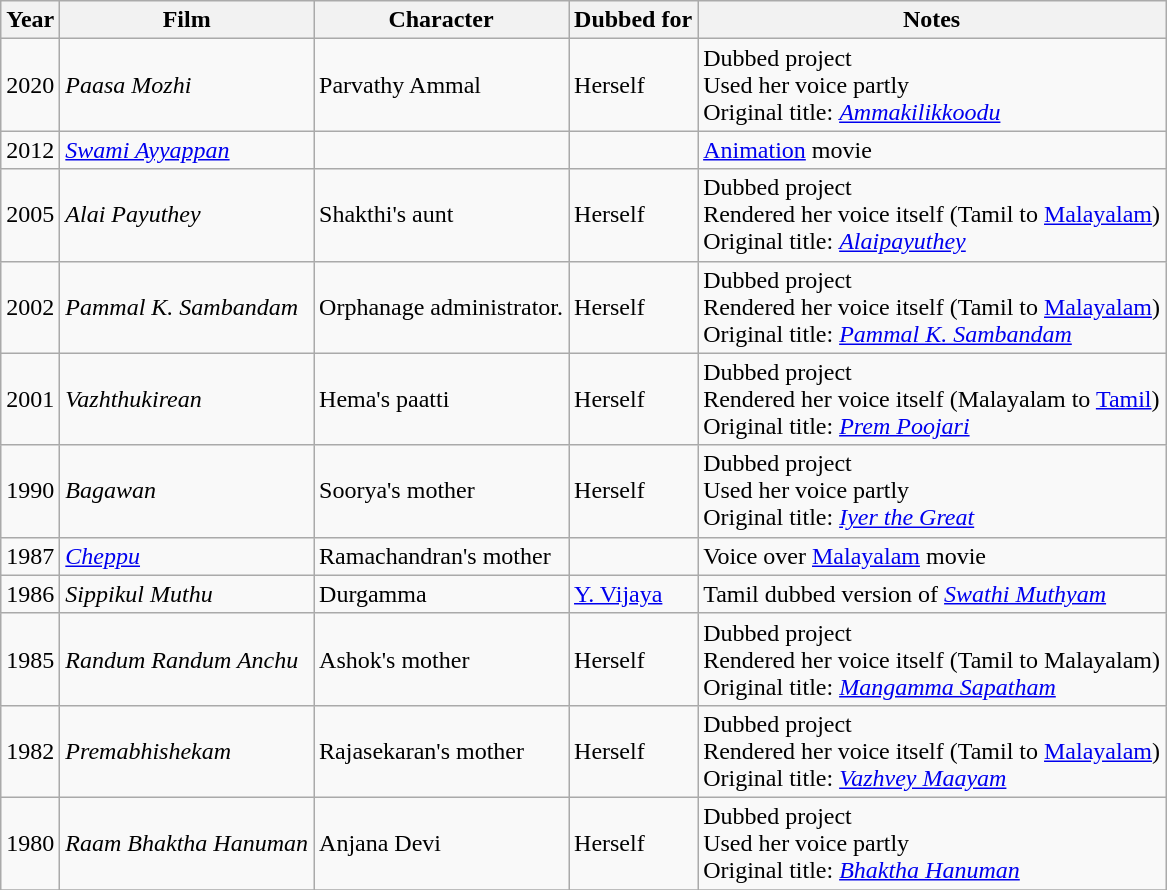<table class="wikitable">
<tr>
<th>Year</th>
<th>Film</th>
<th>Character</th>
<th>Dubbed for</th>
<th>Notes</th>
</tr>
<tr>
<td>2020</td>
<td><em>Paasa Mozhi</em></td>
<td>Parvathy Ammal</td>
<td>Herself</td>
<td>Dubbed project<br>Used her voice partly<br>Original title: <em><a href='#'>Ammakilikkoodu</a></em></td>
</tr>
<tr>
<td>2012</td>
<td><em><a href='#'>Swami Ayyappan</a></em></td>
<td></td>
<td></td>
<td><a href='#'>Animation</a> movie</td>
</tr>
<tr>
<td>2005</td>
<td><em>Alai Payuthey</em></td>
<td>Shakthi's aunt</td>
<td>Herself</td>
<td>Dubbed project <br>Rendered her voice itself (Tamil to <a href='#'>Malayalam</a>)<br>Original title: <em><a href='#'>Alaipayuthey</a></em></td>
</tr>
<tr>
<td>2002</td>
<td><em>Pammal K. Sambandam</em></td>
<td>Orphanage administrator.</td>
<td>Herself</td>
<td>Dubbed project<br>Rendered her voice itself (Tamil to <a href='#'>Malayalam</a>)<br>Original title: <em><a href='#'>Pammal K. Sambandam</a></em></td>
</tr>
<tr>
<td>2001</td>
<td><em>Vazhthukirean</em></td>
<td>Hema's paatti</td>
<td>Herself</td>
<td>Dubbed project<br>Rendered her voice itself (Malayalam to <a href='#'>Tamil</a>)<br>Original title: <em><a href='#'>Prem Poojari</a></em></td>
</tr>
<tr>
<td>1990</td>
<td><em>Bagawan</em></td>
<td>Soorya's mother</td>
<td>Herself</td>
<td>Dubbed project<br>Used her voice partly<br>Original title: <em><a href='#'>Iyer the Great</a></em></td>
</tr>
<tr>
<td>1987</td>
<td><em><a href='#'>Cheppu</a></em></td>
<td>Ramachandran's mother</td>
<td></td>
<td>Voice over <a href='#'>Malayalam</a> movie</td>
</tr>
<tr>
<td>1986</td>
<td><em>Sippikul Muthu</em></td>
<td>Durgamma</td>
<td><a href='#'>Y. Vijaya</a></td>
<td>Tamil dubbed version of <em><a href='#'>Swathi Muthyam</a></em> </td>
</tr>
<tr>
<td>1985</td>
<td><em>Randum Randum Anchu</em></td>
<td>Ashok's mother</td>
<td>Herself</td>
<td>Dubbed project <br>Rendered her voice itself (Tamil to Malayalam)<br>Original title: <em><a href='#'>Mangamma Sapatham</a></em></td>
</tr>
<tr>
<td>1982</td>
<td><em>Premabhishekam</em></td>
<td>Rajasekaran's mother</td>
<td>Herself</td>
<td>Dubbed project <br>Rendered her voice itself (Tamil to <a href='#'>Malayalam</a>)<br>Original title: <em><a href='#'>Vazhvey Maayam</a></em></td>
</tr>
<tr>
<td>1980</td>
<td><em>Raam Bhaktha Hanuman</em></td>
<td>Anjana Devi</td>
<td>Herself</td>
<td>Dubbed project<br>Used her voice partly<br>Original title: <em><a href='#'>Bhaktha Hanuman</a></em></td>
</tr>
<tr>
</tr>
</table>
